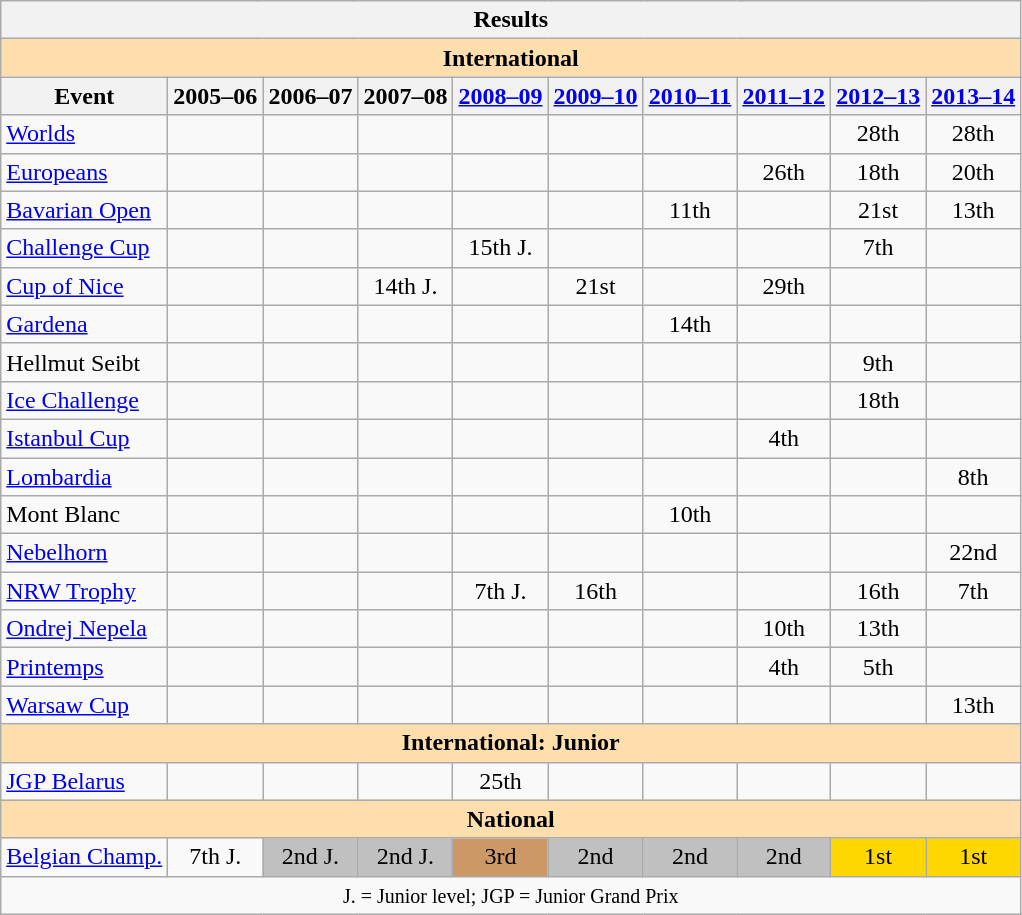<table class="wikitable" style="text-align:center">
<tr>
<th colspan=10 align=center><strong>Results</strong></th>
</tr>
<tr>
<th style="background-color: #ffdead; " colspan=10 align=center><strong>International</strong></th>
</tr>
<tr>
<th>Event</th>
<th>2005–06</th>
<th>2006–07</th>
<th>2007–08</th>
<th><a href='#'>2008–09</a></th>
<th><a href='#'>2009–10</a></th>
<th><a href='#'>2010–11</a></th>
<th><a href='#'>2011–12</a></th>
<th><a href='#'>2012–13</a></th>
<th><a href='#'>2013–14</a></th>
</tr>
<tr>
<td align=left><a href='#'>Worlds</a></td>
<td></td>
<td></td>
<td></td>
<td></td>
<td></td>
<td></td>
<td></td>
<td>28th</td>
<td>28th</td>
</tr>
<tr>
<td align=left><a href='#'>Europeans</a></td>
<td></td>
<td></td>
<td></td>
<td></td>
<td></td>
<td></td>
<td>26th</td>
<td>18th</td>
<td>20th</td>
</tr>
<tr>
<td align=left><a href='#'>Bavarian Open</a></td>
<td></td>
<td></td>
<td></td>
<td></td>
<td></td>
<td>11th</td>
<td></td>
<td>21st</td>
<td>13th</td>
</tr>
<tr>
<td align=left><a href='#'>Challenge Cup</a></td>
<td></td>
<td></td>
<td></td>
<td>15th J.</td>
<td></td>
<td></td>
<td></td>
<td>7th</td>
<td></td>
</tr>
<tr>
<td align=left><a href='#'>Cup of Nice</a></td>
<td></td>
<td></td>
<td>14th J.</td>
<td></td>
<td>21st</td>
<td></td>
<td>29th</td>
<td></td>
<td></td>
</tr>
<tr>
<td align=left><a href='#'>Gardena</a></td>
<td></td>
<td></td>
<td></td>
<td></td>
<td></td>
<td>14th</td>
<td></td>
<td></td>
<td></td>
</tr>
<tr>
<td align=left>Hellmut Seibt</td>
<td></td>
<td></td>
<td></td>
<td></td>
<td></td>
<td></td>
<td></td>
<td>9th</td>
<td></td>
</tr>
<tr>
<td align=left><a href='#'>Ice Challenge</a></td>
<td></td>
<td></td>
<td></td>
<td></td>
<td></td>
<td></td>
<td></td>
<td>18th</td>
<td></td>
</tr>
<tr>
<td align=left><a href='#'>Istanbul Cup</a></td>
<td></td>
<td></td>
<td></td>
<td></td>
<td></td>
<td></td>
<td>4th</td>
<td></td>
<td></td>
</tr>
<tr>
<td align=left><a href='#'>Lombardia</a></td>
<td></td>
<td></td>
<td></td>
<td></td>
<td></td>
<td></td>
<td></td>
<td></td>
<td>8th</td>
</tr>
<tr>
<td align=left>Mont Blanc</td>
<td></td>
<td></td>
<td></td>
<td></td>
<td></td>
<td>10th</td>
<td></td>
<td></td>
<td></td>
</tr>
<tr>
<td align=left><a href='#'>Nebelhorn</a></td>
<td></td>
<td></td>
<td></td>
<td></td>
<td></td>
<td></td>
<td></td>
<td></td>
<td>22nd</td>
</tr>
<tr>
<td align=left><a href='#'>NRW Trophy</a></td>
<td></td>
<td></td>
<td></td>
<td>7th J.</td>
<td>16th</td>
<td></td>
<td></td>
<td>16th</td>
<td>7th</td>
</tr>
<tr>
<td align=left><a href='#'>Ondrej Nepela</a></td>
<td></td>
<td></td>
<td></td>
<td></td>
<td></td>
<td></td>
<td>10th</td>
<td>13th</td>
<td></td>
</tr>
<tr>
<td align=left><a href='#'>Printemps</a></td>
<td></td>
<td></td>
<td></td>
<td></td>
<td></td>
<td></td>
<td>4th</td>
<td>5th</td>
<td></td>
</tr>
<tr>
<td align=left><a href='#'>Warsaw Cup</a></td>
<td></td>
<td></td>
<td></td>
<td></td>
<td></td>
<td></td>
<td></td>
<td></td>
<td>13th</td>
</tr>
<tr>
<th style="background-color: #ffdead; " colspan=10 align=center><strong>International: Junior</strong></th>
</tr>
<tr>
<td align=left><a href='#'>JGP Belarus</a></td>
<td></td>
<td></td>
<td></td>
<td>25th</td>
<td></td>
<td></td>
<td></td>
<td></td>
<td></td>
</tr>
<tr>
<th style="background-color: #ffdead; " colspan=10 align=center><strong>National</strong></th>
</tr>
<tr>
<td align=left><a href='#'>Belgian Champ.</a></td>
<td>7th J.</td>
<td bgcolor=silver>2nd J.</td>
<td bgcolor=silver>2nd J.</td>
<td bgcolor=cc9966>3rd</td>
<td bgcolor=silver>2nd</td>
<td bgcolor=silver>2nd</td>
<td bgcolor=silver>2nd</td>
<td bgcolor=gold>1st</td>
<td bgcolor=gold>1st</td>
</tr>
<tr>
<td colspan=10 align=center><small> J. = Junior level; JGP = Junior Grand Prix </small></td>
</tr>
</table>
